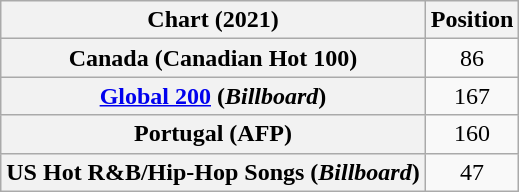<table class="wikitable plainrowheaders sortable" style="text-align:center">
<tr>
<th scope="col">Chart (2021)</th>
<th scope="col">Position</th>
</tr>
<tr>
<th scope="row">Canada (Canadian Hot 100)</th>
<td>86</td>
</tr>
<tr>
<th scope="row"><a href='#'>Global 200</a> (<em>Billboard</em>)</th>
<td>167</td>
</tr>
<tr>
<th scope="row">Portugal (AFP)</th>
<td>160</td>
</tr>
<tr>
<th scope="row">US Hot R&B/Hip-Hop Songs (<em>Billboard</em>)</th>
<td>47</td>
</tr>
</table>
